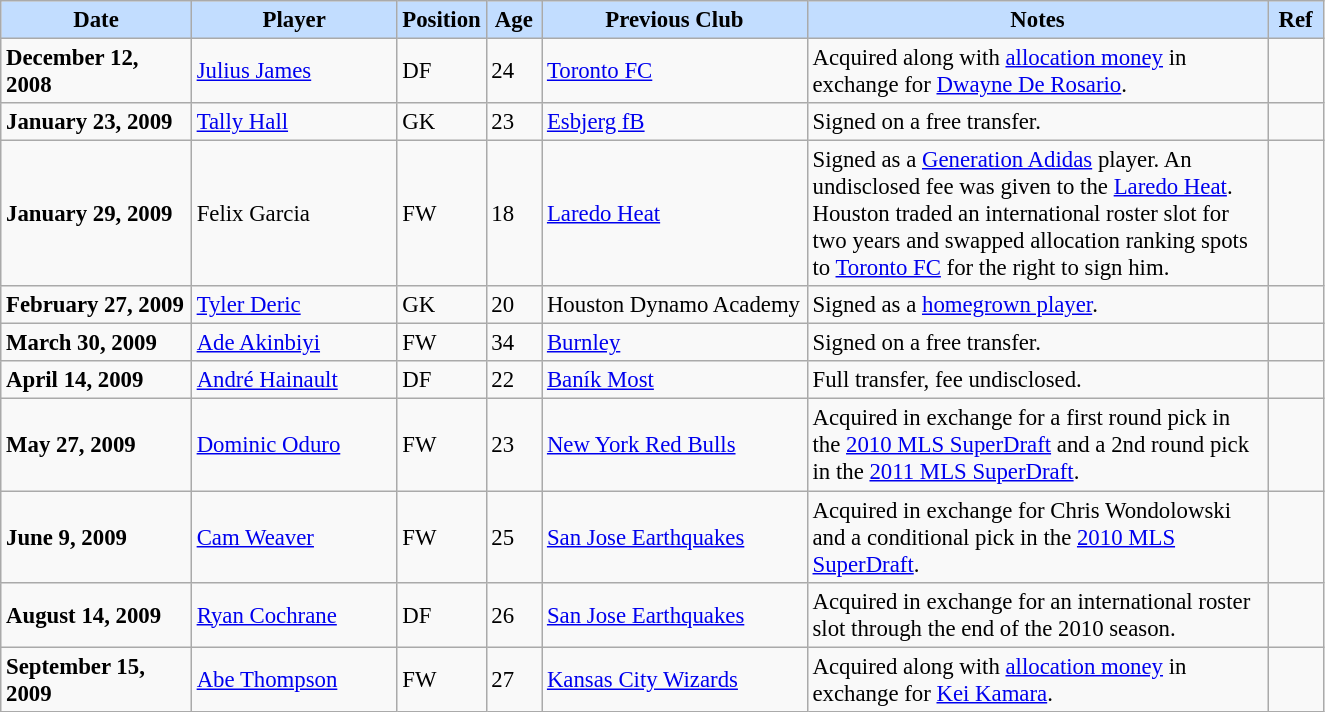<table class="wikitable" style="text-align:left; font-size:95%;">
<tr>
<th style="background:#c2ddff; width:120px;">Date</th>
<th style="background:#c2ddff; width:130px;">Player</th>
<th style="background:#c2ddff; width:50px;">Position</th>
<th style="background:#c2ddff; width:30px;">Age</th>
<th style="background:#c2ddff; width:170px;">Previous Club</th>
<th style="background:#c2ddff; width:300px;">Notes</th>
<th style="background:#c2ddff; width:30px;">Ref</th>
</tr>
<tr>
<td><strong>December 12, 2008</strong></td>
<td> <a href='#'>Julius James</a></td>
<td>DF</td>
<td>24</td>
<td> <a href='#'>Toronto FC</a></td>
<td>Acquired along with <a href='#'>allocation money</a> in exchange for <a href='#'>Dwayne De Rosario</a>.</td>
<td></td>
</tr>
<tr>
<td><strong>January 23, 2009</strong></td>
<td> <a href='#'>Tally Hall</a></td>
<td>GK</td>
<td>23</td>
<td> <a href='#'>Esbjerg fB</a></td>
<td>Signed on a free transfer.</td>
<td></td>
</tr>
<tr>
<td><strong>January 29, 2009</strong></td>
<td> Felix Garcia</td>
<td>FW</td>
<td>18</td>
<td> <a href='#'>Laredo Heat</a></td>
<td>Signed as a <a href='#'>Generation Adidas</a> player. An undisclosed fee was given to the <a href='#'>Laredo Heat</a>.  Houston traded an international roster slot for two years and swapped allocation ranking spots to <a href='#'>Toronto FC</a> for the right to sign him.</td>
<td></td>
</tr>
<tr>
<td><strong>February 27, 2009</strong></td>
<td> <a href='#'>Tyler Deric</a></td>
<td>GK</td>
<td>20</td>
<td> Houston Dynamo Academy</td>
<td>Signed as a <a href='#'>homegrown player</a>.</td>
<td></td>
</tr>
<tr>
<td><strong>March 30, 2009</strong></td>
<td> <a href='#'>Ade Akinbiyi</a></td>
<td>FW</td>
<td>34</td>
<td> <a href='#'>Burnley</a></td>
<td>Signed on a free transfer.</td>
<td></td>
</tr>
<tr>
<td><strong>April 14, 2009</strong></td>
<td> <a href='#'>André Hainault</a></td>
<td>DF</td>
<td>22</td>
<td> <a href='#'>Baník Most</a></td>
<td>Full transfer, fee undisclosed.</td>
<td></td>
</tr>
<tr>
<td><strong>May 27, 2009</strong></td>
<td> <a href='#'>Dominic Oduro</a></td>
<td>FW</td>
<td>23</td>
<td> <a href='#'>New York Red Bulls</a></td>
<td>Acquired in exchange for a first round pick in the <a href='#'>2010 MLS SuperDraft</a> and a 2nd round pick in the <a href='#'>2011 MLS SuperDraft</a>.</td>
<td></td>
</tr>
<tr>
<td><strong>June 9, 2009</strong></td>
<td> <a href='#'>Cam Weaver</a></td>
<td>FW</td>
<td>25</td>
<td> <a href='#'>San Jose Earthquakes</a></td>
<td>Acquired in exchange for Chris Wondolowski and a conditional pick in the <a href='#'>2010 MLS SuperDraft</a>.</td>
<td></td>
</tr>
<tr>
<td><strong>August 14, 2009</strong></td>
<td> <a href='#'>Ryan Cochrane</a></td>
<td>DF</td>
<td>26</td>
<td> <a href='#'>San Jose Earthquakes</a></td>
<td>Acquired in exchange for an international roster slot through the end of the 2010 season.</td>
<td></td>
</tr>
<tr>
<td><strong>September 15, 2009</strong></td>
<td> <a href='#'>Abe Thompson</a></td>
<td>FW</td>
<td>27</td>
<td> <a href='#'>Kansas City Wizards</a></td>
<td>Acquired along with <a href='#'>allocation money</a> in exchange for <a href='#'>Kei Kamara</a>.</td>
<td></td>
</tr>
</table>
